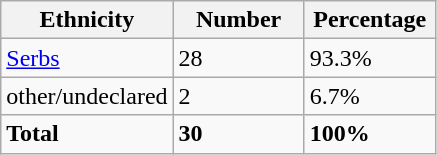<table class="wikitable">
<tr>
<th width="100px">Ethnicity</th>
<th width="80px">Number</th>
<th width="80px">Percentage</th>
</tr>
<tr>
<td><a href='#'>Serbs</a></td>
<td>28</td>
<td>93.3%</td>
</tr>
<tr>
<td>other/undeclared</td>
<td>2</td>
<td>6.7%</td>
</tr>
<tr>
<td><strong>Total</strong></td>
<td><strong>30</strong></td>
<td><strong>100%</strong></td>
</tr>
</table>
